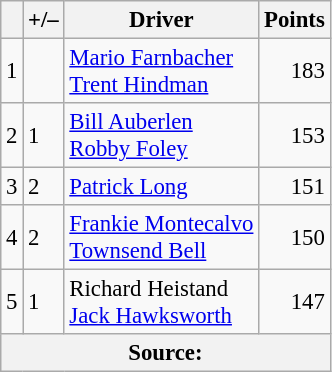<table class="wikitable" style="font-size: 95%;">
<tr>
<th scope="col"></th>
<th scope="col">+/–</th>
<th scope="col">Driver</th>
<th scope="col">Points</th>
</tr>
<tr>
<td align=center>1</td>
<td align="left"></td>
<td> <a href='#'>Mario Farnbacher</a><br> <a href='#'>Trent Hindman</a></td>
<td align=right>183</td>
</tr>
<tr>
<td align=center>2</td>
<td align="left"> 1</td>
<td> <a href='#'>Bill Auberlen</a><br> <a href='#'>Robby Foley</a></td>
<td align=right>153</td>
</tr>
<tr>
<td align=center>3</td>
<td align="left"> 2</td>
<td> <a href='#'>Patrick Long</a></td>
<td align=right>151</td>
</tr>
<tr>
<td align=center>4</td>
<td align="left"> 2</td>
<td> <a href='#'>Frankie Montecalvo</a><br> <a href='#'>Townsend Bell</a></td>
<td align=right>150</td>
</tr>
<tr>
<td align=center>5</td>
<td align="left"> 1</td>
<td> Richard Heistand<br> <a href='#'>Jack Hawksworth</a></td>
<td align=right>147</td>
</tr>
<tr>
<th colspan=5>Source:</th>
</tr>
</table>
